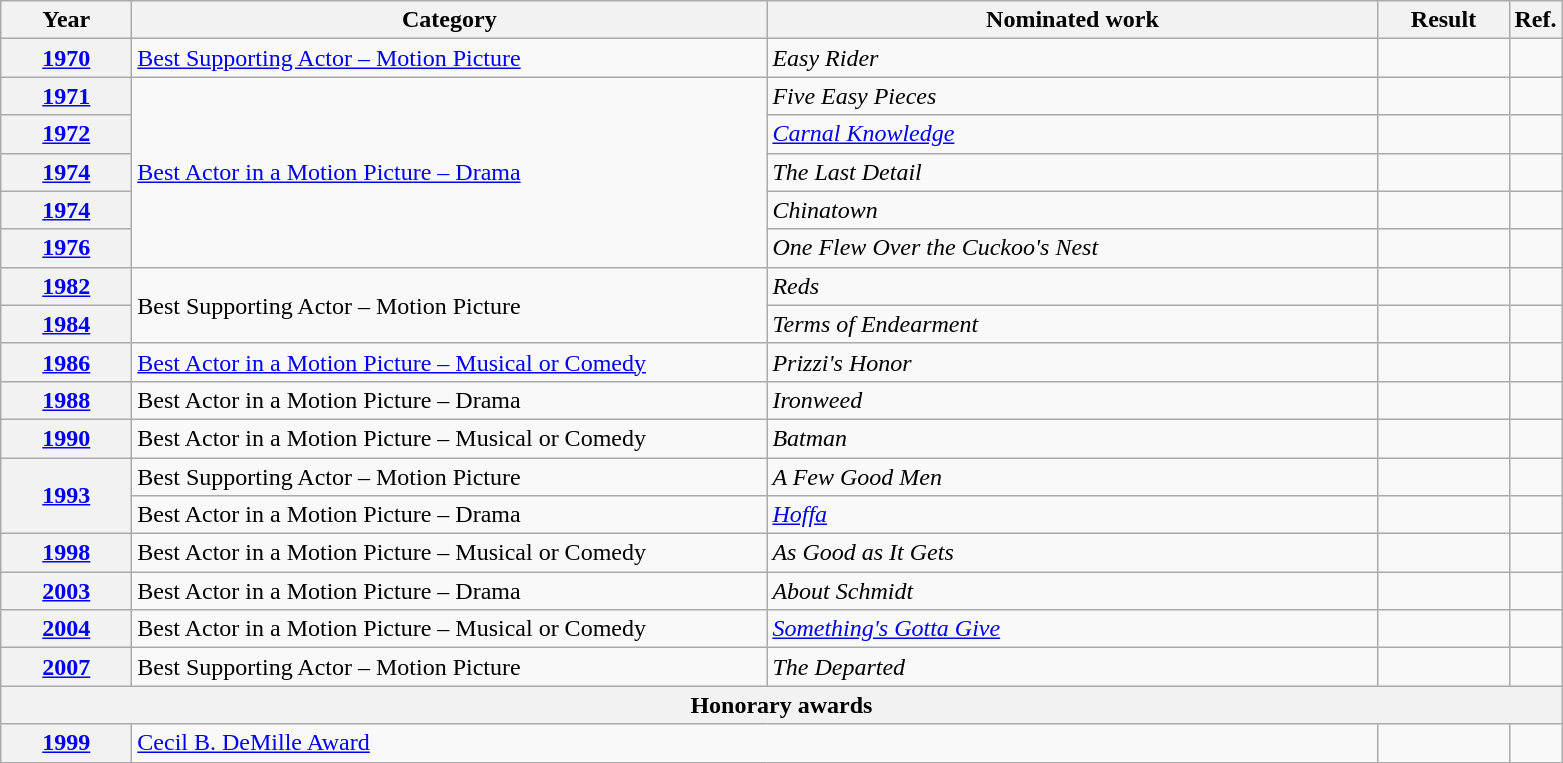<table class=wikitable>
<tr>
<th scope="col" style="width:5em;">Year</th>
<th scope="col" style="width:26em;">Category</th>
<th scope="col" style="width:25em;">Nominated work</th>
<th scope="col" style="width:5em;">Result</th>
<th>Ref.</th>
</tr>
<tr>
<th scope="row", style="text-align:center;"><a href='#'>1970</a></th>
<td><a href='#'>Best Supporting Actor – Motion Picture</a></td>
<td><em>Easy Rider</em></td>
<td></td>
<td style="text-align:center;"></td>
</tr>
<tr>
<th scope="row"><a href='#'>1971</a></th>
<td rowspan="5"><a href='#'>Best Actor in a Motion Picture – Drama</a></td>
<td><em>Five Easy Pieces</em></td>
<td></td>
<td style="text-align:center;"></td>
</tr>
<tr>
<th scope="row"><a href='#'>1972</a></th>
<td><em><a href='#'>Carnal Knowledge</a></em></td>
<td></td>
<td style="text-align:center;"></td>
</tr>
<tr>
<th scope="row"><a href='#'>1974</a></th>
<td><em>The Last Detail</em></td>
<td></td>
<td style="text-align:center;"></td>
</tr>
<tr>
<th scope="row"><a href='#'>1974</a></th>
<td><em>Chinatown</em></td>
<td></td>
<td style="text-align:center;"></td>
</tr>
<tr>
<th scope="row"><a href='#'>1976</a></th>
<td><em>One Flew Over the Cuckoo's Nest</em></td>
<td></td>
<td style="text-align:center;"></td>
</tr>
<tr>
<th scope="row"><a href='#'>1982</a></th>
<td rowspan="2">Best Supporting Actor – Motion Picture</td>
<td><em>Reds</em></td>
<td></td>
<td style="text-align:center;"></td>
</tr>
<tr>
<th scope="row"><a href='#'>1984</a></th>
<td><em>Terms of Endearment</em></td>
<td></td>
<td style="text-align:center;"></td>
</tr>
<tr>
<th scope="row"><a href='#'>1986</a></th>
<td><a href='#'>Best Actor in a Motion Picture – Musical or Comedy</a></td>
<td><em>Prizzi's Honor</em></td>
<td></td>
<td style="text-align:center;"></td>
</tr>
<tr>
<th scope="row"><a href='#'>1988</a></th>
<td>Best Actor in a Motion Picture – Drama</td>
<td><em>Ironweed</em></td>
<td></td>
<td style="text-align:center;"></td>
</tr>
<tr>
<th scope="row"><a href='#'>1990</a></th>
<td>Best Actor in a Motion Picture – Musical or Comedy</td>
<td><em>Batman</em></td>
<td></td>
<td style="text-align:center;"></td>
</tr>
<tr>
<th rowspan="2" scope="row"><a href='#'>1993</a></th>
<td>Best Supporting Actor – Motion Picture</td>
<td><em>A Few Good Men</em></td>
<td></td>
<td style="text-align:center;"></td>
</tr>
<tr>
<td>Best Actor in a Motion Picture – Drama</td>
<td><em><a href='#'>Hoffa</a></em></td>
<td></td>
<td style="text-align:center;"></td>
</tr>
<tr>
<th scope="row"><a href='#'>1998</a></th>
<td>Best Actor in a Motion Picture – Musical or Comedy</td>
<td><em>As Good as It Gets</em></td>
<td></td>
<td style="text-align:center;"></td>
</tr>
<tr>
<th scope="row"><a href='#'>2003</a></th>
<td>Best Actor in a Motion Picture – Drama</td>
<td><em>About Schmidt</em></td>
<td></td>
<td style="text-align:center;"></td>
</tr>
<tr>
<th scope="row"><a href='#'>2004</a></th>
<td>Best Actor in a Motion Picture – Musical or Comedy</td>
<td><em><a href='#'>Something's Gotta Give</a></em></td>
<td></td>
<td style="text-align:center;"></td>
</tr>
<tr>
<th scope="row"><a href='#'>2007</a></th>
<td>Best Supporting Actor – Motion Picture</td>
<td><em>The Departed</em></td>
<td></td>
<td style="text-align:center;"></td>
</tr>
<tr>
<th colspan="5">Honorary awards</th>
</tr>
<tr>
<th scope="row"><a href='#'>1999</a></th>
<td colspan=2><a href='#'>Cecil B. DeMille Award</a></td>
<td></td>
<td style="text-align:center;"></td>
</tr>
</table>
